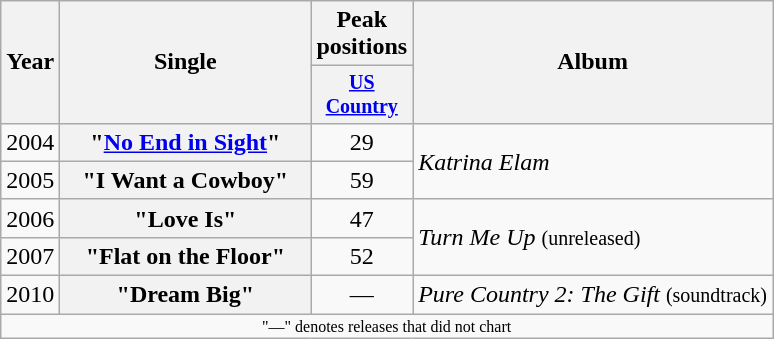<table class="wikitable plainrowheaders" style="text-align:center;">
<tr>
<th rowspan="2">Year</th>
<th rowspan="2" style="width:10em;">Single</th>
<th>Peak positions</th>
<th rowspan="2">Album</th>
</tr>
<tr style="font-size:smaller;">
<th style="width:60px;"><a href='#'>US Country</a><br></th>
</tr>
<tr>
<td>2004</td>
<th scope="row">"<a href='#'>No End in Sight</a>"</th>
<td>29</td>
<td style="text-align:left;" rowspan="2"><em>Katrina Elam</em></td>
</tr>
<tr>
<td>2005</td>
<th scope="row">"I Want a Cowboy"</th>
<td>59</td>
</tr>
<tr>
<td>2006</td>
<th scope="row">"Love Is"</th>
<td>47</td>
<td style="text-align:left;" rowspan="2"><em>Turn Me Up</em> <small>(unreleased)</small></td>
</tr>
<tr>
<td>2007</td>
<th scope="row">"Flat on the Floor"</th>
<td>52</td>
</tr>
<tr>
<td>2010</td>
<th scope="row">"Dream Big"</th>
<td>—</td>
<td style="text-align:left;"><em>Pure Country 2: The Gift</em> <small>(soundtrack)</small></td>
</tr>
<tr>
<td colspan="5" style="font-size:8pt">"—" denotes releases that did not chart</td>
</tr>
</table>
